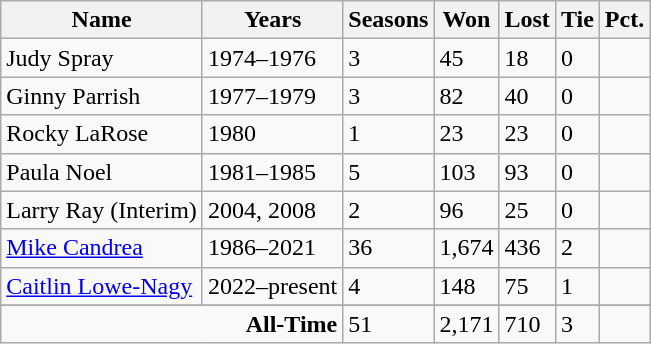<table class="wikitable sortable">
<tr>
<th>Name</th>
<th>Years</th>
<th>Seasons</th>
<th>Won</th>
<th>Lost</th>
<th>Tie</th>
<th>Pct.</th>
</tr>
<tr>
<td>Judy Spray</td>
<td>1974–1976</td>
<td>3</td>
<td>45</td>
<td>18</td>
<td>0</td>
<td></td>
</tr>
<tr>
<td>Ginny Parrish</td>
<td>1977–1979</td>
<td>3</td>
<td>82</td>
<td>40</td>
<td>0</td>
<td></td>
</tr>
<tr>
<td>Rocky LaRose</td>
<td>1980</td>
<td>1</td>
<td>23</td>
<td>23</td>
<td>0</td>
<td></td>
</tr>
<tr>
<td>Paula Noel</td>
<td>1981–1985</td>
<td>5</td>
<td>103</td>
<td>93</td>
<td>0</td>
<td></td>
</tr>
<tr>
<td>Larry Ray (Interim)</td>
<td>2004, 2008</td>
<td>2</td>
<td>96</td>
<td>25</td>
<td>0</td>
<td></td>
</tr>
<tr>
<td><a href='#'>Mike Candrea</a></td>
<td>1986–2021</td>
<td>36</td>
<td>1,674</td>
<td>436</td>
<td>2</td>
<td></td>
</tr>
<tr>
<td><a href='#'>Caitlin Lowe-Nagy</a></td>
<td>2022–present</td>
<td>4</td>
<td>148</td>
<td>75</td>
<td>1</td>
<td></td>
</tr>
<tr>
</tr>
<tr class="sortbottom">
<td colspan="2" align="right"><strong>All-Time</strong></td>
<td>51</td>
<td>2,171</td>
<td>710</td>
<td>3</td>
<td></td>
</tr>
</table>
